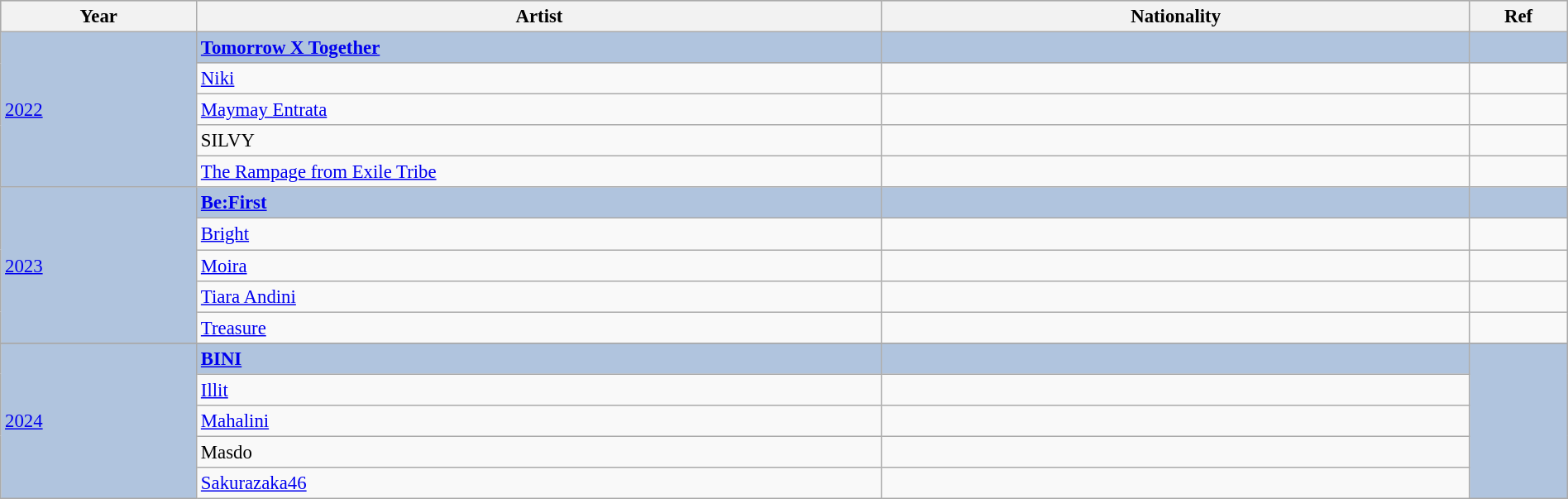<table class="wikitable sortable plainrowheaders" style="font-size:95%; width:100%;">
<tr style="background:#bebebe;">
<th style="width:10%;">Year</th>
<th style="width:35%;">Artist</th>
<th style="width:30%;">Nationality</th>
<th style="width:5%;">Ref</th>
</tr>
<tr style="background:#B0C4DE">
<td rowspan="5"><a href='#'>2022</a></td>
<td><strong><a href='#'>Tomorrow X Together</a></strong></td>
<td></td>
<td></td>
</tr>
<tr>
<td><a href='#'>Niki</a></td>
<td></td>
<td></td>
</tr>
<tr>
<td><a href='#'>Maymay Entrata</a></td>
<td></td>
<td></td>
</tr>
<tr>
<td>SILVY</td>
<td></td>
<td></td>
</tr>
<tr>
<td><a href='#'>The Rampage from Exile Tribe</a></td>
<td></td>
<td></td>
</tr>
<tr style="background:#B0C4DE">
<td rowspan="5"><a href='#'>2023</a></td>
<td><strong><a href='#'>Be:First</a></strong></td>
<td></td>
<td></td>
</tr>
<tr>
<td><a href='#'>Bright</a></td>
<td></td>
<td></td>
</tr>
<tr>
<td><a href='#'>Moira</a></td>
<td></td>
<td></td>
</tr>
<tr>
<td><a href='#'>Tiara Andini</a></td>
<td></td>
<td></td>
</tr>
<tr>
<td><a href='#'>Treasure</a></td>
<td></td>
<td></td>
</tr>
<tr>
</tr>
<tr style="background:#B0C4DE">
<td rowspan="5"><a href='#'>2024</a></td>
<td><strong><a href='#'>BINI</a></strong></td>
<td></td>
<td rowspan="5"></td>
</tr>
<tr>
<td><a href='#'>Illit</a></td>
<td></td>
</tr>
<tr>
<td><a href='#'>Mahalini</a></td>
<td></td>
</tr>
<tr>
<td>Masdo</td>
<td></td>
</tr>
<tr>
<td><a href='#'>Sakurazaka46</a></td>
<td></td>
</tr>
</table>
